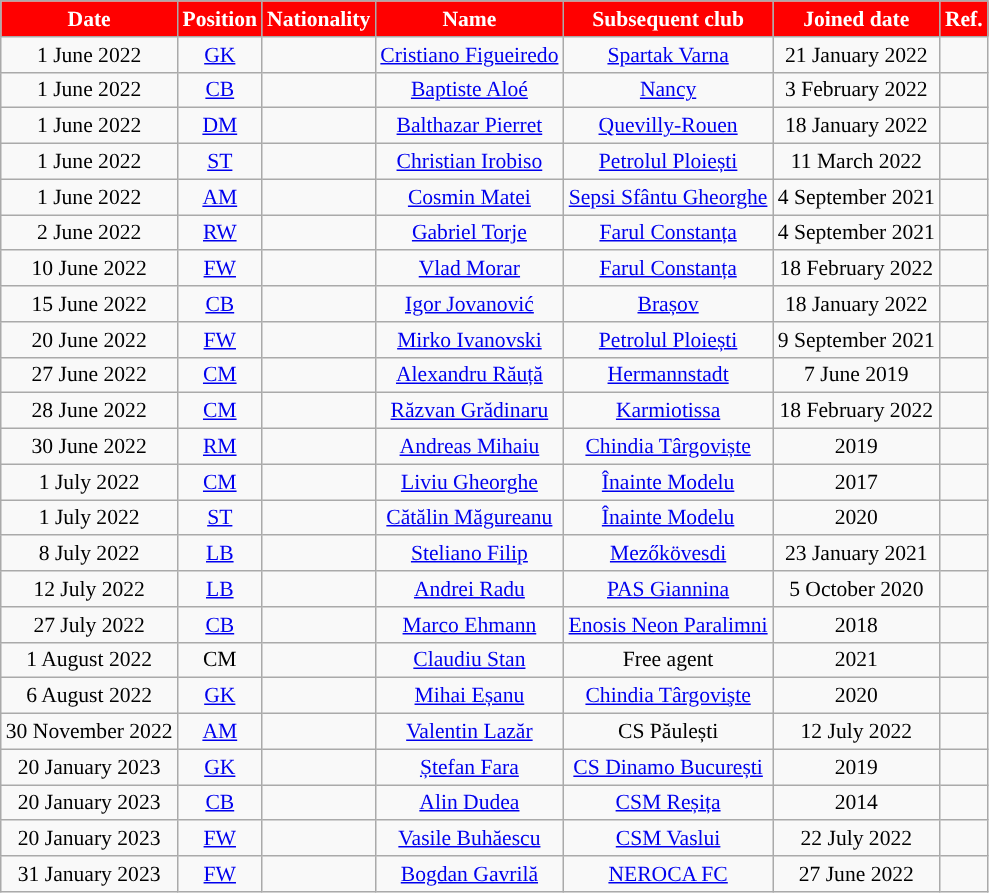<table class="wikitable"  style="text-align:center; font-size:90%; ">
<tr>
<th style="background:red;color:white;">Date</th>
<th style="background:red;color:white;">Position</th>
<th style="background:red;color:white;">Nationality</th>
<th style="background:red;color:white;">Name</th>
<th style="background:red;color:white;">Subsequent club</th>
<th style="background:red;color:white;">Joined date</th>
<th style="background:red;color:white;">Ref.</th>
</tr>
<tr>
<td>1 June 2022</td>
<td><a href='#'>GK</a></td>
<td></td>
<td><a href='#'>Cristiano Figueiredo</a></td>
<td><a href='#'>Spartak Varna</a></td>
<td>21 January 2022</td>
<td></td>
</tr>
<tr>
<td>1 June 2022</td>
<td><a href='#'>CB</a></td>
<td></td>
<td><a href='#'>Baptiste Aloé</a></td>
<td><a href='#'>Nancy</a></td>
<td>3 February 2022</td>
<td></td>
</tr>
<tr>
<td>1 June 2022</td>
<td><a href='#'>DM</a></td>
<td></td>
<td><a href='#'>Balthazar Pierret</a></td>
<td><a href='#'>Quevilly-Rouen</a></td>
<td>18 January 2022</td>
<td></td>
</tr>
<tr>
<td>1 June 2022</td>
<td><a href='#'>ST</a></td>
<td></td>
<td><a href='#'>Christian Irobiso</a></td>
<td><a href='#'>Petrolul Ploiești</a></td>
<td>11 March 2022</td>
<td></td>
</tr>
<tr>
<td>1 June 2022</td>
<td><a href='#'>AM</a></td>
<td></td>
<td><a href='#'>Cosmin Matei</a></td>
<td><a href='#'>Sepsi Sfântu Gheorghe</a></td>
<td>4 September 2021</td>
<td></td>
</tr>
<tr>
<td>2 June 2022</td>
<td><a href='#'>RW</a></td>
<td></td>
<td><a href='#'>Gabriel Torje</a></td>
<td><a href='#'>Farul Constanța</a></td>
<td>4 September 2021</td>
<td></td>
</tr>
<tr>
<td>10 June 2022</td>
<td><a href='#'>FW</a></td>
<td></td>
<td><a href='#'>Vlad Morar</a></td>
<td><a href='#'>Farul Constanța</a></td>
<td>18 February 2022</td>
<td></td>
</tr>
<tr>
<td>15 June 2022</td>
<td><a href='#'>CB</a></td>
<td></td>
<td><a href='#'>Igor Jovanović</a></td>
<td><a href='#'>Brașov</a></td>
<td>18 January 2022</td>
<td></td>
</tr>
<tr>
<td>20 June 2022</td>
<td><a href='#'>FW</a></td>
<td></td>
<td><a href='#'>Mirko Ivanovski</a></td>
<td><a href='#'>Petrolul Ploiești</a></td>
<td>9 September 2021</td>
<td></td>
</tr>
<tr>
<td>27 June 2022</td>
<td><a href='#'>CM</a></td>
<td></td>
<td><a href='#'>Alexandru Răuță</a></td>
<td><a href='#'>Hermannstadt</a></td>
<td>7 June 2019</td>
<td></td>
</tr>
<tr>
<td>28 June 2022</td>
<td><a href='#'>CM</a></td>
<td></td>
<td><a href='#'>Răzvan Grădinaru</a></td>
<td><a href='#'>Karmiotissa</a></td>
<td>18 February 2022</td>
<td></td>
</tr>
<tr>
<td>30 June 2022</td>
<td><a href='#'>RM</a></td>
<td></td>
<td><a href='#'>Andreas Mihaiu</a></td>
<td><a href='#'>Chindia Târgoviște</a></td>
<td>2019</td>
<td></td>
</tr>
<tr>
<td>1 July 2022</td>
<td><a href='#'>CM</a></td>
<td></td>
<td><a href='#'>Liviu Gheorghe</a></td>
<td><a href='#'>Înainte Modelu</a></td>
<td>2017</td>
<td></td>
</tr>
<tr>
<td>1 July 2022</td>
<td><a href='#'>ST</a></td>
<td></td>
<td><a href='#'>Cătălin Măgureanu</a></td>
<td><a href='#'>Înainte Modelu</a></td>
<td>2020</td>
<td></td>
</tr>
<tr>
<td>8 July 2022</td>
<td><a href='#'>LB</a></td>
<td></td>
<td><a href='#'>Steliano Filip</a></td>
<td><a href='#'>Mezőkövesdi</a></td>
<td>23 January 2021</td>
<td></td>
</tr>
<tr>
<td>12 July 2022</td>
<td><a href='#'>LB</a></td>
<td></td>
<td><a href='#'>Andrei Radu</a></td>
<td><a href='#'>PAS Giannina</a></td>
<td>5 October 2020</td>
<td></td>
</tr>
<tr>
<td>27 July 2022</td>
<td><a href='#'>CB</a></td>
<td></td>
<td><a href='#'>Marco Ehmann</a></td>
<td><a href='#'>Enosis Neon Paralimni</a></td>
<td>2018</td>
<td></td>
</tr>
<tr>
<td>1 August 2022</td>
<td>CM</td>
<td></td>
<td><a href='#'>Claudiu Stan</a></td>
<td>Free agent</td>
<td>2021</td>
<td></td>
</tr>
<tr>
<td>6 August 2022</td>
<td><a href='#'>GK</a></td>
<td></td>
<td><a href='#'>Mihai Eșanu</a></td>
<td><a href='#'>Chindia Târgovişte</a></td>
<td>2020</td>
<td></td>
</tr>
<tr>
<td>30 November 2022</td>
<td><a href='#'>AM</a></td>
<td></td>
<td><a href='#'>Valentin Lazăr</a></td>
<td>CS Păulești</td>
<td>12 July 2022</td>
<td></td>
</tr>
<tr>
<td>20 January 2023</td>
<td><a href='#'>GK</a></td>
<td></td>
<td><a href='#'>Ștefan Fara</a></td>
<td><a href='#'>CS Dinamo București</a></td>
<td>2019</td>
<td></td>
</tr>
<tr>
<td>20 January 2023</td>
<td><a href='#'>CB</a></td>
<td></td>
<td><a href='#'>Alin Dudea</a></td>
<td><a href='#'>CSM Reșița</a></td>
<td>2014</td>
<td></td>
</tr>
<tr>
<td>20 January 2023</td>
<td><a href='#'>FW</a></td>
<td></td>
<td><a href='#'>Vasile Buhăescu</a></td>
<td><a href='#'>CSM Vaslui</a></td>
<td>22 July 2022</td>
<td></td>
</tr>
<tr>
<td>31 January 2023</td>
<td><a href='#'>FW</a></td>
<td></td>
<td><a href='#'>Bogdan Gavrilă</a></td>
<td><a href='#'>NEROCA FC</a></td>
<td>27 June 2022</td>
<td></td>
</tr>
</table>
